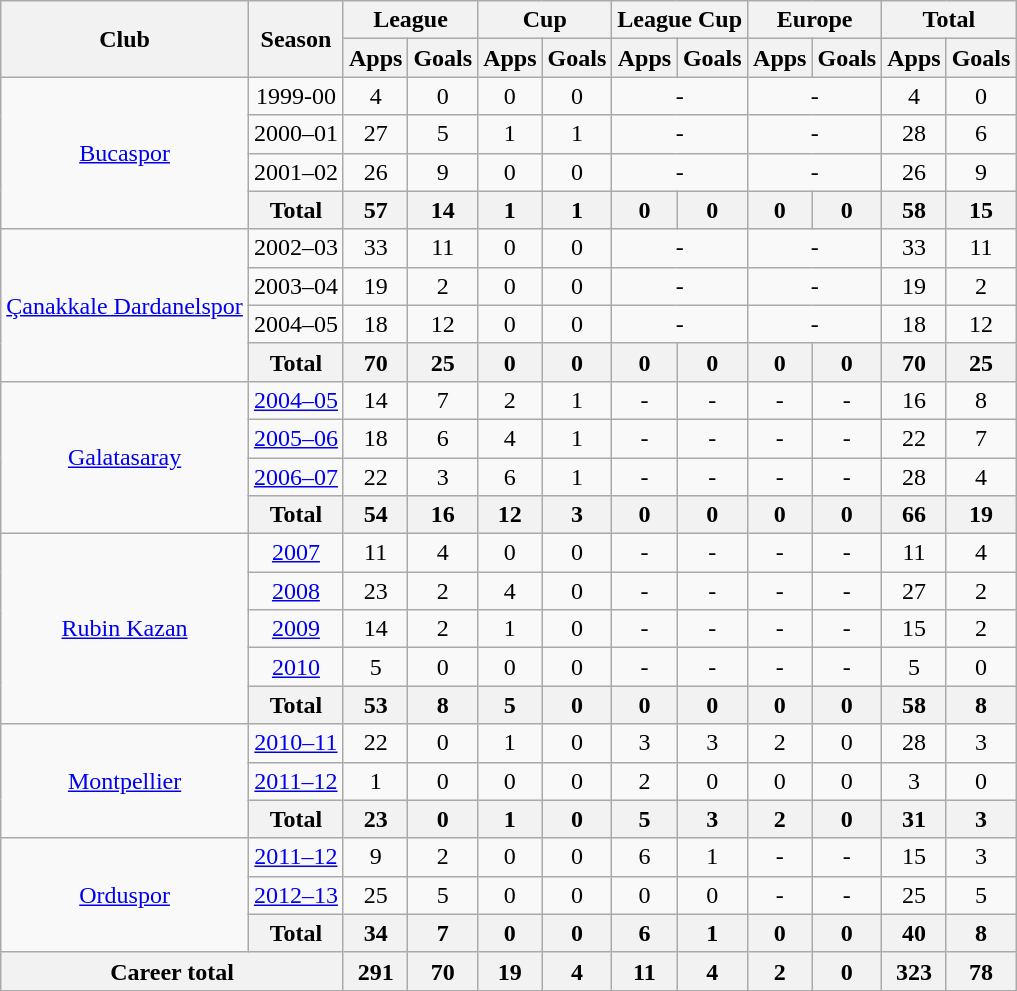<table class="wikitable" style="text-align: center">
<tr>
<th rowspan="2">Club</th>
<th rowspan="2">Season</th>
<th colspan="2">League</th>
<th colspan="2">Cup</th>
<th colspan="2">League Cup</th>
<th colspan="2">Europe</th>
<th colspan="2">Total</th>
</tr>
<tr>
<th>Apps</th>
<th>Goals</th>
<th>Apps</th>
<th>Goals</th>
<th>Apps</th>
<th>Goals</th>
<th>Apps</th>
<th>Goals</th>
<th>Apps</th>
<th>Goals</th>
</tr>
<tr>
<td rowspan="4"><a href='#'>Bucaspor</a></td>
<td>1999-00</td>
<td>4</td>
<td>0</td>
<td>0</td>
<td>0</td>
<td colspan="2">-</td>
<td colspan="2">-</td>
<td>4</td>
<td>0</td>
</tr>
<tr>
<td>2000–01</td>
<td>27</td>
<td>5</td>
<td>1</td>
<td>1</td>
<td colspan="2">-</td>
<td colspan="2">-</td>
<td>28</td>
<td>6</td>
</tr>
<tr>
<td>2001–02</td>
<td>26</td>
<td>9</td>
<td>0</td>
<td>0</td>
<td colspan="2">-</td>
<td colspan="2">-</td>
<td>26</td>
<td>9</td>
</tr>
<tr>
<th>Total</th>
<th>57</th>
<th>14</th>
<th>1</th>
<th>1</th>
<th>0</th>
<th>0</th>
<th>0</th>
<th>0</th>
<th>58</th>
<th>15</th>
</tr>
<tr>
<td rowspan="4"><a href='#'>Çanakkale Dardanelspor</a></td>
<td>2002–03</td>
<td>33</td>
<td>11</td>
<td>0</td>
<td>0</td>
<td colspan="2">-</td>
<td colspan="2">-</td>
<td>33</td>
<td>11</td>
</tr>
<tr>
<td>2003–04</td>
<td>19</td>
<td>2</td>
<td>0</td>
<td>0</td>
<td colspan="2">-</td>
<td colspan="2">-</td>
<td>19</td>
<td>2</td>
</tr>
<tr>
<td>2004–05</td>
<td>18</td>
<td>12</td>
<td>0</td>
<td>0</td>
<td colspan="2">-</td>
<td colspan="2">-</td>
<td>18</td>
<td>12</td>
</tr>
<tr>
<th>Total</th>
<th>70</th>
<th>25</th>
<th>0</th>
<th>0</th>
<th>0</th>
<th>0</th>
<th>0</th>
<th>0</th>
<th>70</th>
<th>25</th>
</tr>
<tr>
<td rowspan="4"><a href='#'>Galatasaray</a></td>
<td><a href='#'>2004–05</a></td>
<td>14</td>
<td>7</td>
<td>2</td>
<td>1</td>
<td>-</td>
<td>-</td>
<td>-</td>
<td>-</td>
<td>16</td>
<td>8</td>
</tr>
<tr>
<td><a href='#'>2005–06</a></td>
<td>18</td>
<td>6</td>
<td>4</td>
<td>1</td>
<td>-</td>
<td>-</td>
<td>-</td>
<td>-</td>
<td>22</td>
<td>7</td>
</tr>
<tr>
<td><a href='#'>2006–07</a></td>
<td>22</td>
<td>3</td>
<td>6</td>
<td>1</td>
<td>-</td>
<td>-</td>
<td>-</td>
<td>-</td>
<td>28</td>
<td>4</td>
</tr>
<tr>
<th>Total</th>
<th>54</th>
<th>16</th>
<th>12</th>
<th>3</th>
<th>0</th>
<th>0</th>
<th>0</th>
<th>0</th>
<th>66</th>
<th>19</th>
</tr>
<tr>
<td rowspan="5"><a href='#'>Rubin Kazan</a></td>
<td><a href='#'>2007</a></td>
<td>11</td>
<td>4</td>
<td>0</td>
<td>0</td>
<td>-</td>
<td>-</td>
<td>-</td>
<td>-</td>
<td>11</td>
<td>4</td>
</tr>
<tr>
<td><a href='#'>2008</a></td>
<td>23</td>
<td>2</td>
<td>4</td>
<td>0</td>
<td>-</td>
<td>-</td>
<td>-</td>
<td>-</td>
<td>27</td>
<td>2</td>
</tr>
<tr>
<td><a href='#'>2009</a></td>
<td>14</td>
<td>2</td>
<td>1</td>
<td>0</td>
<td>-</td>
<td>-</td>
<td>-</td>
<td>-</td>
<td>15</td>
<td>2</td>
</tr>
<tr>
<td><a href='#'>2010</a></td>
<td>5</td>
<td>0</td>
<td>0</td>
<td>0</td>
<td>-</td>
<td>-</td>
<td>-</td>
<td>-</td>
<td>5</td>
<td>0</td>
</tr>
<tr>
<th>Total</th>
<th>53</th>
<th>8</th>
<th>5</th>
<th>0</th>
<th>0</th>
<th>0</th>
<th>0</th>
<th>0</th>
<th>58</th>
<th>8</th>
</tr>
<tr>
<td rowspan="3"><a href='#'>Montpellier</a></td>
<td><a href='#'>2010–11</a></td>
<td>22</td>
<td>0</td>
<td>1</td>
<td>0</td>
<td>3</td>
<td>3</td>
<td>2</td>
<td>0</td>
<td>28</td>
<td>3</td>
</tr>
<tr>
<td><a href='#'>2011–12</a></td>
<td>1</td>
<td>0</td>
<td>0</td>
<td>0</td>
<td>2</td>
<td>0</td>
<td>0</td>
<td>0</td>
<td>3</td>
<td>0</td>
</tr>
<tr>
<th>Total</th>
<th>23</th>
<th>0</th>
<th>1</th>
<th>0</th>
<th>5</th>
<th>3</th>
<th>2</th>
<th>0</th>
<th>31</th>
<th>3</th>
</tr>
<tr>
<td rowspan="3"><a href='#'>Orduspor</a></td>
<td><a href='#'>2011–12</a></td>
<td>9</td>
<td>2</td>
<td>0</td>
<td>0</td>
<td>6</td>
<td>1</td>
<td>-</td>
<td>-</td>
<td>15</td>
<td>3</td>
</tr>
<tr>
<td><a href='#'>2012–13</a></td>
<td>25</td>
<td>5</td>
<td>0</td>
<td>0</td>
<td>0</td>
<td>0</td>
<td>-</td>
<td>-</td>
<td>25</td>
<td>5</td>
</tr>
<tr>
<th>Total</th>
<th>34</th>
<th>7</th>
<th>0</th>
<th>0</th>
<th>6</th>
<th>1</th>
<th>0</th>
<th>0</th>
<th>40</th>
<th>8</th>
</tr>
<tr>
<th colspan="2">Career total</th>
<th>291</th>
<th>70</th>
<th>19</th>
<th>4</th>
<th>11</th>
<th>4</th>
<th>2</th>
<th>0</th>
<th>323</th>
<th>78</th>
</tr>
</table>
